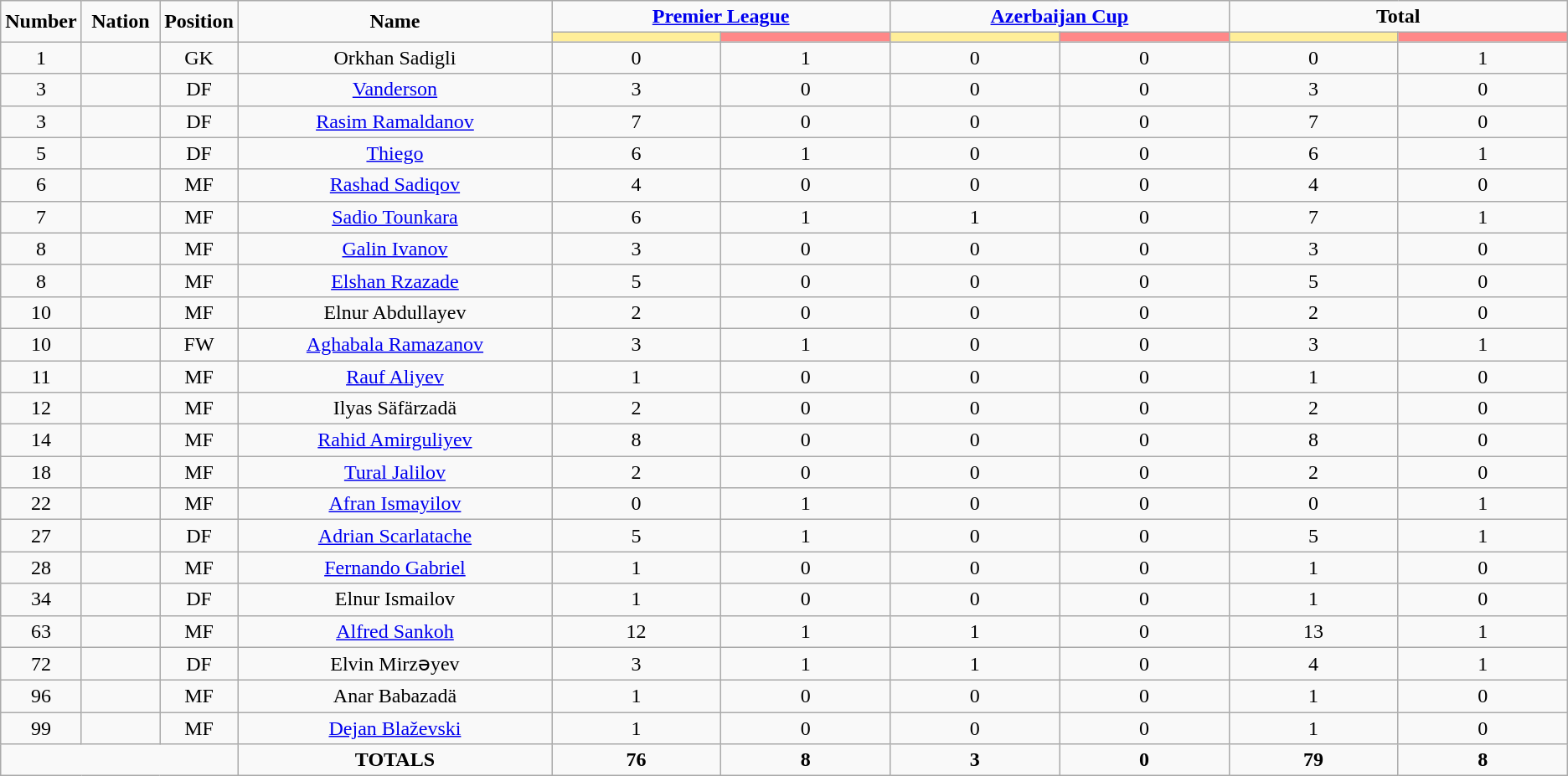<table class="wikitable" style="text-align:center;">
<tr>
<td rowspan="2"  style="width:5%; text-align:center;"><strong>Number</strong></td>
<td rowspan="2"  style="width:5%; text-align:center;"><strong>Nation</strong></td>
<td rowspan="2"  style="width:5%; text-align:center;"><strong>Position</strong></td>
<td rowspan="2"  style="width:20%; text-align:center;"><strong>Name</strong></td>
<td colspan="2" style="text-align:center;"><strong><a href='#'>Premier League</a></strong></td>
<td colspan="2" style="text-align:center;"><strong><a href='#'>Azerbaijan Cup</a></strong></td>
<td colspan="2" style="text-align:center;"><strong>Total</strong></td>
</tr>
<tr>
<th style="width:60px; background:#fe9;"></th>
<th style="width:60px; background:#ff8888;"></th>
<th style="width:60px; background:#fe9;"></th>
<th style="width:60px; background:#ff8888;"></th>
<th style="width:60px; background:#fe9;"></th>
<th style="width:60px; background:#ff8888;"></th>
</tr>
<tr>
<td>1</td>
<td></td>
<td>GK</td>
<td>Orkhan Sadigli</td>
<td>0</td>
<td>1</td>
<td>0</td>
<td>0</td>
<td>0</td>
<td>1</td>
</tr>
<tr>
<td>3</td>
<td></td>
<td>DF</td>
<td><a href='#'>Vanderson</a></td>
<td>3</td>
<td>0</td>
<td>0</td>
<td>0</td>
<td>3</td>
<td>0</td>
</tr>
<tr>
<td>3</td>
<td></td>
<td>DF</td>
<td><a href='#'>Rasim Ramaldanov</a></td>
<td>7</td>
<td>0</td>
<td>0</td>
<td>0</td>
<td>7</td>
<td>0</td>
</tr>
<tr>
<td>5</td>
<td></td>
<td>DF</td>
<td><a href='#'>Thiego</a></td>
<td>6</td>
<td>1</td>
<td>0</td>
<td>0</td>
<td>6</td>
<td>1</td>
</tr>
<tr>
<td>6</td>
<td></td>
<td>MF</td>
<td><a href='#'>Rashad Sadiqov</a></td>
<td>4</td>
<td>0</td>
<td>0</td>
<td>0</td>
<td>4</td>
<td>0</td>
</tr>
<tr>
<td>7</td>
<td></td>
<td>MF</td>
<td><a href='#'>Sadio Tounkara</a></td>
<td>6</td>
<td>1</td>
<td>1</td>
<td>0</td>
<td>7</td>
<td>1</td>
</tr>
<tr>
<td>8</td>
<td></td>
<td>MF</td>
<td><a href='#'>Galin Ivanov</a></td>
<td>3</td>
<td>0</td>
<td>0</td>
<td>0</td>
<td>3</td>
<td>0</td>
</tr>
<tr>
<td>8</td>
<td></td>
<td>MF</td>
<td><a href='#'>Elshan Rzazade</a></td>
<td>5</td>
<td>0</td>
<td>0</td>
<td>0</td>
<td>5</td>
<td>0</td>
</tr>
<tr>
<td>10</td>
<td></td>
<td>MF</td>
<td>Elnur Abdullayev</td>
<td>2</td>
<td>0</td>
<td>0</td>
<td>0</td>
<td>2</td>
<td>0</td>
</tr>
<tr>
<td>10</td>
<td></td>
<td>FW</td>
<td><a href='#'>Aghabala Ramazanov</a></td>
<td>3</td>
<td>1</td>
<td>0</td>
<td>0</td>
<td>3</td>
<td>1</td>
</tr>
<tr>
<td>11</td>
<td></td>
<td>MF</td>
<td><a href='#'>Rauf Aliyev</a></td>
<td>1</td>
<td>0</td>
<td>0</td>
<td>0</td>
<td>1</td>
<td>0</td>
</tr>
<tr>
<td>12</td>
<td></td>
<td>MF</td>
<td>Ilyas Säfärzadä</td>
<td>2</td>
<td>0</td>
<td>0</td>
<td>0</td>
<td>2</td>
<td>0</td>
</tr>
<tr>
<td>14</td>
<td></td>
<td>MF</td>
<td><a href='#'>Rahid Amirguliyev</a></td>
<td>8</td>
<td>0</td>
<td>0</td>
<td>0</td>
<td>8</td>
<td>0</td>
</tr>
<tr>
<td>18</td>
<td></td>
<td>MF</td>
<td><a href='#'>Tural Jalilov</a></td>
<td>2</td>
<td>0</td>
<td>0</td>
<td>0</td>
<td>2</td>
<td>0</td>
</tr>
<tr>
<td>22</td>
<td></td>
<td>MF</td>
<td><a href='#'>Afran Ismayilov</a></td>
<td>0</td>
<td>1</td>
<td>0</td>
<td>0</td>
<td>0</td>
<td>1</td>
</tr>
<tr>
<td>27</td>
<td></td>
<td>DF</td>
<td><a href='#'>Adrian Scarlatache</a></td>
<td>5</td>
<td>1</td>
<td>0</td>
<td>0</td>
<td>5</td>
<td>1</td>
</tr>
<tr>
<td>28</td>
<td></td>
<td>MF</td>
<td><a href='#'>Fernando Gabriel</a></td>
<td>1</td>
<td>0</td>
<td>0</td>
<td>0</td>
<td>1</td>
<td>0</td>
</tr>
<tr>
<td>34</td>
<td></td>
<td>DF</td>
<td>Elnur Ismailov</td>
<td>1</td>
<td>0</td>
<td>0</td>
<td>0</td>
<td>1</td>
<td>0</td>
</tr>
<tr>
<td>63</td>
<td></td>
<td>MF</td>
<td><a href='#'>Alfred Sankoh</a></td>
<td>12</td>
<td>1</td>
<td>1</td>
<td>0</td>
<td>13</td>
<td>1</td>
</tr>
<tr>
<td>72</td>
<td></td>
<td>DF</td>
<td>Elvin Mirzəyev</td>
<td>3</td>
<td>1</td>
<td>1</td>
<td>0</td>
<td>4</td>
<td>1</td>
</tr>
<tr>
<td>96</td>
<td></td>
<td>MF</td>
<td>Anar Babazadä</td>
<td>1</td>
<td>0</td>
<td>0</td>
<td>0</td>
<td>1</td>
<td>0</td>
</tr>
<tr>
<td>99</td>
<td></td>
<td>MF</td>
<td><a href='#'>Dejan Blaževski</a></td>
<td>1</td>
<td>0</td>
<td>0</td>
<td>0</td>
<td>1</td>
<td>0</td>
</tr>
<tr>
<td colspan="3"></td>
<td><strong>TOTALS</strong></td>
<td><strong>76</strong></td>
<td><strong>8</strong></td>
<td><strong>3</strong></td>
<td><strong>0</strong></td>
<td><strong>79</strong></td>
<td><strong>8</strong></td>
</tr>
</table>
